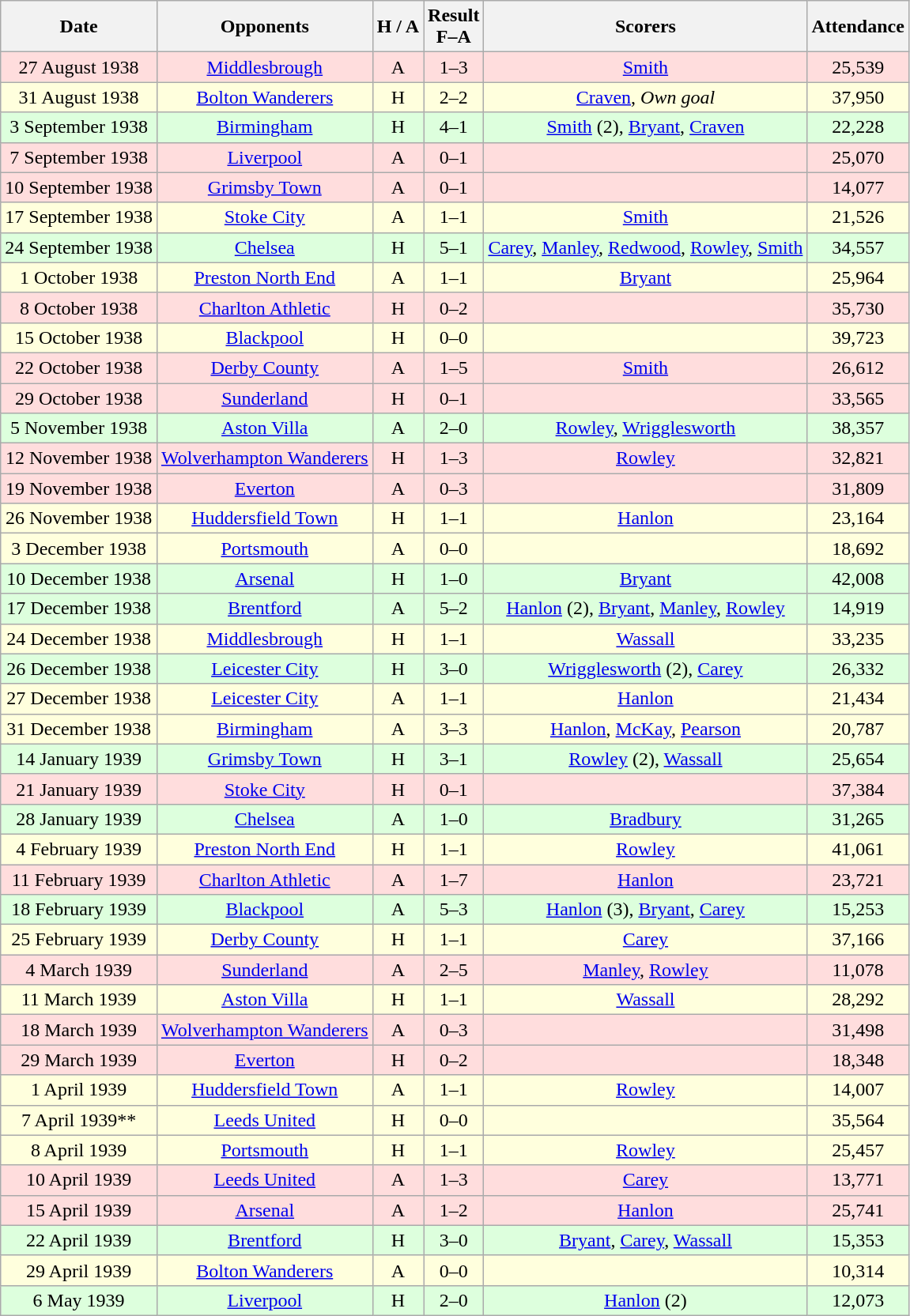<table class="wikitable" style="text-align:center">
<tr>
<th>Date</th>
<th>Opponents</th>
<th>H / A</th>
<th>Result<br>F–A</th>
<th>Scorers</th>
<th>Attendance</th>
</tr>
<tr bgcolor="#ffdddd">
<td>27 August 1938</td>
<td><a href='#'>Middlesbrough</a></td>
<td>A</td>
<td>1–3</td>
<td><a href='#'>Smith</a></td>
<td>25,539</td>
</tr>
<tr bgcolor="#ffffdd">
<td>31 August 1938</td>
<td><a href='#'>Bolton Wanderers</a></td>
<td>H</td>
<td>2–2</td>
<td><a href='#'>Craven</a>, <em>Own goal</em></td>
<td>37,950</td>
</tr>
<tr bgcolor="#ddffdd">
<td>3 September 1938</td>
<td><a href='#'>Birmingham</a></td>
<td>H</td>
<td>4–1</td>
<td><a href='#'>Smith</a> (2), <a href='#'>Bryant</a>, <a href='#'>Craven</a></td>
<td>22,228</td>
</tr>
<tr bgcolor="#ffdddd">
<td>7 September 1938</td>
<td><a href='#'>Liverpool</a></td>
<td>A</td>
<td>0–1</td>
<td></td>
<td>25,070</td>
</tr>
<tr bgcolor="#ffdddd">
<td>10 September 1938</td>
<td><a href='#'>Grimsby Town</a></td>
<td>A</td>
<td>0–1</td>
<td></td>
<td>14,077</td>
</tr>
<tr bgcolor="#ffffdd">
<td>17 September 1938</td>
<td><a href='#'>Stoke City</a></td>
<td>A</td>
<td>1–1</td>
<td><a href='#'>Smith</a></td>
<td>21,526</td>
</tr>
<tr bgcolor="#ddffdd">
<td>24 September 1938</td>
<td><a href='#'>Chelsea</a></td>
<td>H</td>
<td>5–1</td>
<td><a href='#'>Carey</a>, <a href='#'>Manley</a>, <a href='#'>Redwood</a>, <a href='#'>Rowley</a>, <a href='#'>Smith</a></td>
<td>34,557</td>
</tr>
<tr bgcolor="#ffffdd">
<td>1 October 1938</td>
<td><a href='#'>Preston North End</a></td>
<td>A</td>
<td>1–1</td>
<td><a href='#'>Bryant</a></td>
<td>25,964</td>
</tr>
<tr bgcolor="#ffdddd">
<td>8 October 1938</td>
<td><a href='#'>Charlton Athletic</a></td>
<td>H</td>
<td>0–2</td>
<td></td>
<td>35,730</td>
</tr>
<tr bgcolor="#ffffdd">
<td>15 October 1938</td>
<td><a href='#'>Blackpool</a></td>
<td>H</td>
<td>0–0</td>
<td></td>
<td>39,723</td>
</tr>
<tr bgcolor="#ffdddd">
<td>22 October 1938</td>
<td><a href='#'>Derby County</a></td>
<td>A</td>
<td>1–5</td>
<td><a href='#'>Smith</a></td>
<td>26,612</td>
</tr>
<tr bgcolor="#ffdddd">
<td>29 October 1938</td>
<td><a href='#'>Sunderland</a></td>
<td>H</td>
<td>0–1</td>
<td></td>
<td>33,565</td>
</tr>
<tr bgcolor="#ddffdd">
<td>5 November 1938</td>
<td><a href='#'>Aston Villa</a></td>
<td>A</td>
<td>2–0</td>
<td><a href='#'>Rowley</a>, <a href='#'>Wrigglesworth</a></td>
<td>38,357</td>
</tr>
<tr bgcolor="#ffdddd">
<td>12 November 1938</td>
<td><a href='#'>Wolverhampton Wanderers</a></td>
<td>H</td>
<td>1–3</td>
<td><a href='#'>Rowley</a></td>
<td>32,821</td>
</tr>
<tr bgcolor="#ffdddd">
<td>19 November 1938</td>
<td><a href='#'>Everton</a></td>
<td>A</td>
<td>0–3</td>
<td></td>
<td>31,809</td>
</tr>
<tr bgcolor="#ffffdd">
<td>26 November 1938</td>
<td><a href='#'>Huddersfield Town</a></td>
<td>H</td>
<td>1–1</td>
<td><a href='#'>Hanlon</a></td>
<td>23,164</td>
</tr>
<tr bgcolor="#ffffdd">
<td>3 December 1938</td>
<td><a href='#'>Portsmouth</a></td>
<td>A</td>
<td>0–0</td>
<td></td>
<td>18,692</td>
</tr>
<tr bgcolor="#ddffdd">
<td>10 December 1938</td>
<td><a href='#'>Arsenal</a></td>
<td>H</td>
<td>1–0</td>
<td><a href='#'>Bryant</a></td>
<td>42,008</td>
</tr>
<tr bgcolor="#ddffdd">
<td>17 December 1938</td>
<td><a href='#'>Brentford</a></td>
<td>A</td>
<td>5–2</td>
<td><a href='#'>Hanlon</a> (2), <a href='#'>Bryant</a>, <a href='#'>Manley</a>, <a href='#'>Rowley</a></td>
<td>14,919</td>
</tr>
<tr bgcolor="#ffffdd">
<td>24 December 1938</td>
<td><a href='#'>Middlesbrough</a></td>
<td>H</td>
<td>1–1</td>
<td><a href='#'>Wassall</a></td>
<td>33,235</td>
</tr>
<tr bgcolor="#ddffdd">
<td>26 December 1938</td>
<td><a href='#'>Leicester City</a></td>
<td>H</td>
<td>3–0</td>
<td><a href='#'>Wrigglesworth</a> (2), <a href='#'>Carey</a></td>
<td>26,332</td>
</tr>
<tr bgcolor="#ffffdd">
<td>27 December 1938</td>
<td><a href='#'>Leicester City</a></td>
<td>A</td>
<td>1–1</td>
<td><a href='#'>Hanlon</a></td>
<td>21,434</td>
</tr>
<tr bgcolor="#ffffdd">
<td>31 December 1938</td>
<td><a href='#'>Birmingham</a></td>
<td>A</td>
<td>3–3</td>
<td><a href='#'>Hanlon</a>, <a href='#'>McKay</a>, <a href='#'>Pearson</a></td>
<td>20,787</td>
</tr>
<tr bgcolor="#ddffdd">
<td>14 January 1939</td>
<td><a href='#'>Grimsby Town</a></td>
<td>H</td>
<td>3–1</td>
<td><a href='#'>Rowley</a> (2), <a href='#'>Wassall</a></td>
<td>25,654</td>
</tr>
<tr bgcolor="#ffdddd">
<td>21 January 1939</td>
<td><a href='#'>Stoke City</a></td>
<td>H</td>
<td>0–1</td>
<td></td>
<td>37,384</td>
</tr>
<tr bgcolor="#ddffdd">
<td>28 January 1939</td>
<td><a href='#'>Chelsea</a></td>
<td>A</td>
<td>1–0</td>
<td><a href='#'>Bradbury</a></td>
<td>31,265</td>
</tr>
<tr bgcolor="#ffffdd">
<td>4 February 1939</td>
<td><a href='#'>Preston North End</a></td>
<td>H</td>
<td>1–1</td>
<td><a href='#'>Rowley</a></td>
<td>41,061</td>
</tr>
<tr bgcolor="#ffdddd">
<td>11 February 1939</td>
<td><a href='#'>Charlton Athletic</a></td>
<td>A</td>
<td>1–7</td>
<td><a href='#'>Hanlon</a></td>
<td>23,721</td>
</tr>
<tr bgcolor="#ddffdd">
<td>18 February 1939</td>
<td><a href='#'>Blackpool</a></td>
<td>A</td>
<td>5–3</td>
<td><a href='#'>Hanlon</a> (3), <a href='#'>Bryant</a>, <a href='#'>Carey</a></td>
<td>15,253</td>
</tr>
<tr bgcolor="#ffffdd">
<td>25 February 1939</td>
<td><a href='#'>Derby County</a></td>
<td>H</td>
<td>1–1</td>
<td><a href='#'>Carey</a></td>
<td>37,166</td>
</tr>
<tr bgcolor="#ffdddd">
<td>4 March 1939</td>
<td><a href='#'>Sunderland</a></td>
<td>A</td>
<td>2–5</td>
<td><a href='#'>Manley</a>, <a href='#'>Rowley</a></td>
<td>11,078</td>
</tr>
<tr bgcolor="#ffffdd">
<td>11 March 1939</td>
<td><a href='#'>Aston Villa</a></td>
<td>H</td>
<td>1–1</td>
<td><a href='#'>Wassall</a></td>
<td>28,292</td>
</tr>
<tr bgcolor="#ffdddd">
<td>18 March 1939</td>
<td><a href='#'>Wolverhampton Wanderers</a></td>
<td>A</td>
<td>0–3</td>
<td></td>
<td>31,498</td>
</tr>
<tr bgcolor="#ffdddd">
<td>29 March 1939</td>
<td><a href='#'>Everton</a></td>
<td>H</td>
<td>0–2</td>
<td></td>
<td>18,348</td>
</tr>
<tr bgcolor="#ffffdd">
<td>1 April 1939</td>
<td><a href='#'>Huddersfield Town</a></td>
<td>A</td>
<td>1–1</td>
<td><a href='#'>Rowley</a></td>
<td>14,007</td>
</tr>
<tr bgcolor="#ffffdd">
<td>7 April 1939**</td>
<td><a href='#'>Leeds United</a></td>
<td>H</td>
<td>0–0</td>
<td></td>
<td>35,564</td>
</tr>
<tr bgcolor="#ffffdd">
<td>8 April 1939</td>
<td><a href='#'>Portsmouth</a></td>
<td>H</td>
<td>1–1</td>
<td><a href='#'>Rowley</a></td>
<td>25,457</td>
</tr>
<tr bgcolor="#ffdddd">
<td>10 April 1939</td>
<td><a href='#'>Leeds United</a></td>
<td>A</td>
<td>1–3</td>
<td><a href='#'>Carey</a></td>
<td>13,771</td>
</tr>
<tr bgcolor="#ffdddd">
<td>15 April 1939</td>
<td><a href='#'>Arsenal</a></td>
<td>A</td>
<td>1–2</td>
<td><a href='#'>Hanlon</a></td>
<td>25,741</td>
</tr>
<tr bgcolor="#ddffdd">
<td>22 April 1939</td>
<td><a href='#'>Brentford</a></td>
<td>H</td>
<td>3–0</td>
<td><a href='#'>Bryant</a>, <a href='#'>Carey</a>, <a href='#'>Wassall</a></td>
<td>15,353</td>
</tr>
<tr bgcolor="#ffffdd">
<td>29 April 1939</td>
<td><a href='#'>Bolton Wanderers</a></td>
<td>A</td>
<td>0–0</td>
<td></td>
<td>10,314</td>
</tr>
<tr bgcolor="#ddffdd">
<td>6 May 1939</td>
<td><a href='#'>Liverpool</a></td>
<td>H</td>
<td>2–0</td>
<td><a href='#'>Hanlon</a> (2)</td>
<td>12,073</td>
</tr>
</table>
